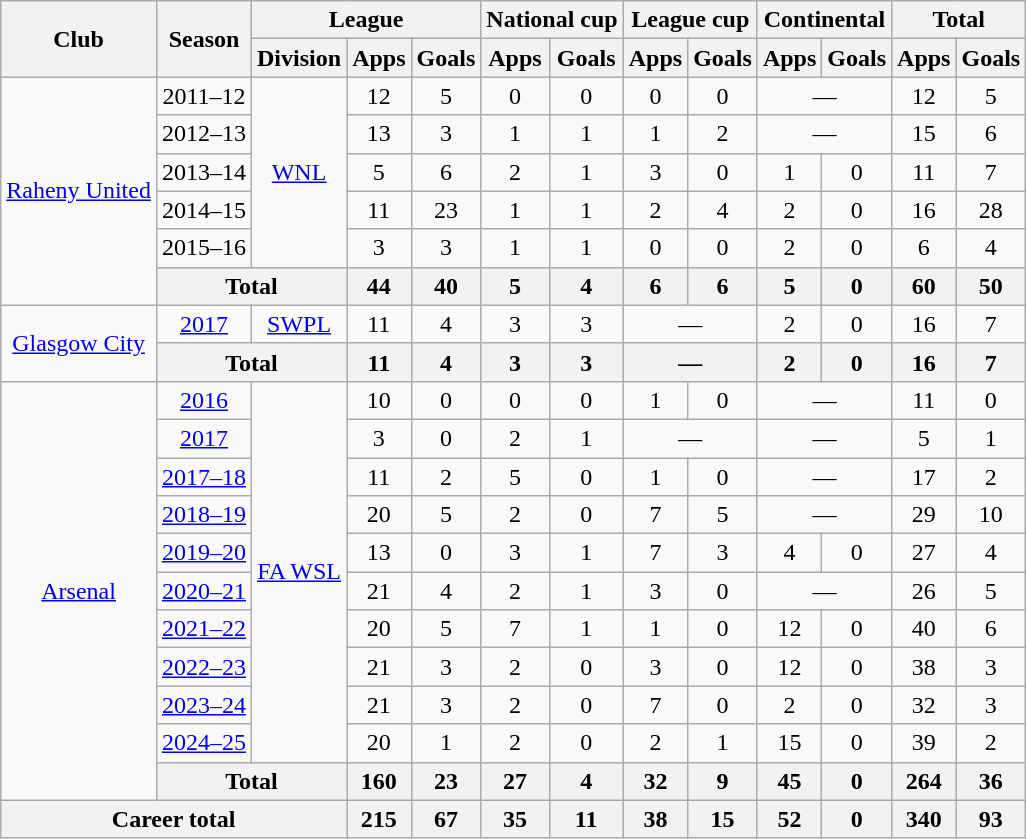<table class="wikitable" style="text-align:center">
<tr>
<th rowspan="2">Club</th>
<th rowspan="2">Season</th>
<th colspan="3">League</th>
<th colspan="2">National cup</th>
<th colspan="2">League cup</th>
<th colspan="2">Continental</th>
<th colspan="2">Total</th>
</tr>
<tr>
<th>Division</th>
<th>Apps</th>
<th>Goals</th>
<th>Apps</th>
<th>Goals</th>
<th>Apps</th>
<th>Goals</th>
<th>Apps</th>
<th>Goals</th>
<th>Apps</th>
<th>Goals</th>
</tr>
<tr>
<td rowspan="6"><a href='#'>Raheny United</a></td>
<td>2011–12</td>
<td rowspan="5"><a href='#'>WNL</a></td>
<td>12</td>
<td>5</td>
<td>0</td>
<td>0</td>
<td>0</td>
<td>0</td>
<td colspan="2">—</td>
<td>12</td>
<td>5</td>
</tr>
<tr>
<td>2012–13</td>
<td>13</td>
<td>3</td>
<td>1</td>
<td>1</td>
<td>1</td>
<td>2</td>
<td colspan="2">—</td>
<td>15</td>
<td>6</td>
</tr>
<tr>
<td>2013–14</td>
<td>5</td>
<td>6</td>
<td>2</td>
<td>1</td>
<td>3</td>
<td>0</td>
<td>1</td>
<td>0</td>
<td>11</td>
<td>7</td>
</tr>
<tr>
<td>2014–15</td>
<td>11</td>
<td>23</td>
<td>1</td>
<td>1</td>
<td>2</td>
<td>4</td>
<td>2</td>
<td>0</td>
<td>16</td>
<td>28</td>
</tr>
<tr>
<td>2015–16</td>
<td>3</td>
<td>3</td>
<td>1</td>
<td>1</td>
<td>0</td>
<td>0</td>
<td>2</td>
<td>0</td>
<td>6</td>
<td>4</td>
</tr>
<tr>
<th colspan="2">Total</th>
<th>44</th>
<th>40</th>
<th>5</th>
<th>4</th>
<th>6</th>
<th>6</th>
<th>5</th>
<th>0</th>
<th>60</th>
<th>50</th>
</tr>
<tr>
<td rowspan="2"><a href='#'>Glasgow City</a></td>
<td><a href='#'>2017</a></td>
<td><a href='#'>SWPL</a></td>
<td>11</td>
<td>4</td>
<td>3</td>
<td>3</td>
<td colspan="2">—</td>
<td>2</td>
<td>0</td>
<td>16</td>
<td>7</td>
</tr>
<tr>
<th colspan="2">Total</th>
<th>11</th>
<th>4</th>
<th>3</th>
<th>3</th>
<th colspan="2">—</th>
<th>2</th>
<th>0</th>
<th>16</th>
<th>7</th>
</tr>
<tr>
<td rowspan="11"><a href='#'>Arsenal</a></td>
<td><a href='#'>2016</a></td>
<td rowspan="10"><a href='#'>FA WSL</a></td>
<td>10</td>
<td>0</td>
<td>0</td>
<td>0</td>
<td>1</td>
<td>0</td>
<td colspan="2">—</td>
<td>11</td>
<td>0</td>
</tr>
<tr>
<td><a href='#'>2017</a></td>
<td>3</td>
<td>0</td>
<td>2</td>
<td>1</td>
<td colspan="2">—</td>
<td colspan="2">—</td>
<td>5</td>
<td>1</td>
</tr>
<tr>
<td><a href='#'>2017–18</a></td>
<td>11</td>
<td>2</td>
<td>5</td>
<td>0</td>
<td>1</td>
<td>0</td>
<td colspan="2">—</td>
<td>17</td>
<td>2</td>
</tr>
<tr>
<td><a href='#'>2018–19</a></td>
<td>20</td>
<td>5</td>
<td>2</td>
<td>0</td>
<td>7</td>
<td>5</td>
<td colspan="2">—</td>
<td>29</td>
<td>10</td>
</tr>
<tr>
<td><a href='#'>2019–20</a></td>
<td>13</td>
<td>0</td>
<td>3</td>
<td>1</td>
<td>7</td>
<td>3</td>
<td>4</td>
<td>0</td>
<td>27</td>
<td>4</td>
</tr>
<tr>
<td><a href='#'>2020–21</a></td>
<td>21</td>
<td>4</td>
<td>2</td>
<td>1</td>
<td>3</td>
<td>0</td>
<td colspan="2">—</td>
<td>26</td>
<td>5</td>
</tr>
<tr>
<td><a href='#'>2021–22</a></td>
<td>20</td>
<td>5</td>
<td>7</td>
<td>1</td>
<td>1</td>
<td>0</td>
<td>12</td>
<td>0</td>
<td>40</td>
<td>6</td>
</tr>
<tr>
<td><a href='#'>2022–23</a></td>
<td>21</td>
<td>3</td>
<td>2</td>
<td>0</td>
<td>3</td>
<td>0</td>
<td>12</td>
<td>0</td>
<td>38</td>
<td>3</td>
</tr>
<tr>
<td><a href='#'>2023–24</a></td>
<td>21</td>
<td>3</td>
<td>2</td>
<td>0</td>
<td>7</td>
<td>0</td>
<td>2</td>
<td>0</td>
<td>32</td>
<td>3</td>
</tr>
<tr>
<td><a href='#'>2024–25</a></td>
<td>20</td>
<td>1</td>
<td>2</td>
<td>0</td>
<td>2</td>
<td>1</td>
<td>15</td>
<td>0</td>
<td>39</td>
<td>2</td>
</tr>
<tr>
<th colspan="2">Total</th>
<th>160</th>
<th>23</th>
<th>27</th>
<th>4</th>
<th>32</th>
<th>9</th>
<th>45</th>
<th>0</th>
<th>264</th>
<th>36</th>
</tr>
<tr>
<th colspan="3">Career total</th>
<th>215</th>
<th>67</th>
<th>35</th>
<th>11</th>
<th>38</th>
<th>15</th>
<th>52</th>
<th>0</th>
<th>340</th>
<th>93</th>
</tr>
</table>
